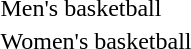<table>
<tr>
<td>Men's basketball</td>
<td></td>
<td></td>
<td></td>
</tr>
<tr>
<td>Women's basketball</td>
<td></td>
<td></td>
<td></td>
</tr>
</table>
